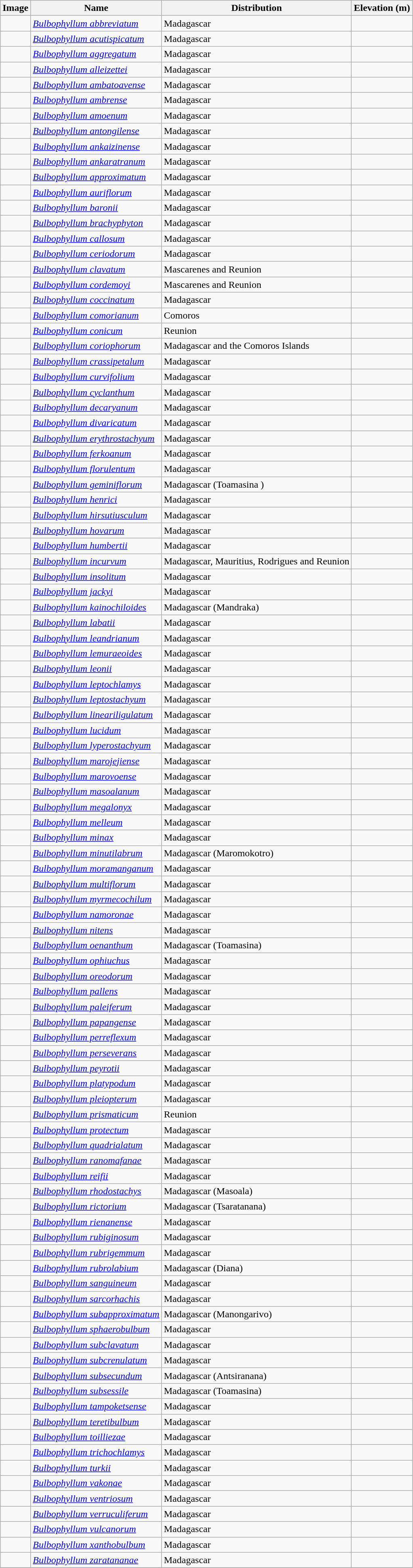<table class="wikitable collapsible">
<tr>
<th>Image</th>
<th>Name</th>
<th>Distribution</th>
<th>Elevation (m)</th>
</tr>
<tr>
<td></td>
<td><em><a href='#'>Bulbophyllum abbreviatum</a></em> </td>
<td>Madagascar</td>
<td></td>
</tr>
<tr>
<td></td>
<td><em><a href='#'>Bulbophyllum acutispicatum</a></em> </td>
<td>Madagascar</td>
<td></td>
</tr>
<tr>
<td></td>
<td><em><a href='#'>Bulbophyllum aggregatum</a></em> </td>
<td>Madagascar</td>
<td></td>
</tr>
<tr>
<td></td>
<td><em><a href='#'>Bulbophyllum alleizettei</a></em> </td>
<td>Madagascar</td>
<td></td>
</tr>
<tr>
<td></td>
<td><em><a href='#'>Bulbophyllum ambatoavense</a></em> </td>
<td>Madagascar</td>
<td></td>
</tr>
<tr>
<td></td>
<td><em><a href='#'>Bulbophyllum ambrense</a></em> </td>
<td>Madagascar</td>
<td></td>
</tr>
<tr>
<td></td>
<td><em><a href='#'>Bulbophyllum amoenum</a></em> </td>
<td>Madagascar</td>
<td></td>
</tr>
<tr>
<td></td>
<td><em><a href='#'>Bulbophyllum antongilense</a></em> </td>
<td>Madagascar</td>
<td></td>
</tr>
<tr>
<td></td>
<td><em><a href='#'>Bulbophyllum ankaizinense</a></em> </td>
<td>Madagascar</td>
<td></td>
</tr>
<tr>
<td></td>
<td><em><a href='#'>Bulbophyllum ankaratranum</a></em> </td>
<td>Madagascar</td>
<td></td>
</tr>
<tr>
<td></td>
<td><em><a href='#'>Bulbophyllum approximatum</a></em>  </td>
<td>Madagascar</td>
<td></td>
</tr>
<tr>
<td></td>
<td><em><a href='#'>Bulbophyllum auriflorum</a></em> </td>
<td>Madagascar</td>
<td></td>
</tr>
<tr>
<td></td>
<td><em><a href='#'>Bulbophyllum baronii</a></em> </td>
<td>Madagascar</td>
<td></td>
</tr>
<tr>
<td></td>
<td><em><a href='#'>Bulbophyllum brachyphyton</a></em> </td>
<td>Madagascar</td>
<td></td>
</tr>
<tr>
<td></td>
<td><em><a href='#'>Bulbophyllum callosum</a></em> </td>
<td>Madagascar</td>
<td></td>
</tr>
<tr>
<td></td>
<td><em><a href='#'>Bulbophyllum ceriodorum</a></em> </td>
<td>Madagascar</td>
<td></td>
</tr>
<tr>
<td></td>
<td><em><a href='#'>Bulbophyllum clavatum</a></em> </td>
<td>Mascarenes and Reunion</td>
<td></td>
</tr>
<tr>
<td></td>
<td><em><a href='#'>Bulbophyllum cordemoyi</a></em> </td>
<td>Mascarenes and Reunion</td>
<td></td>
</tr>
<tr>
<td></td>
<td><em><a href='#'>Bulbophyllum coccinatum</a></em> </td>
<td>Madagascar</td>
<td></td>
</tr>
<tr>
<td></td>
<td><em><a href='#'>Bulbophyllum comorianum</a></em> </td>
<td>Comoros</td>
<td></td>
</tr>
<tr>
<td></td>
<td><em><a href='#'>Bulbophyllum conicum</a></em> </td>
<td>Reunion</td>
<td></td>
</tr>
<tr>
<td></td>
<td><em><a href='#'>Bulbophyllum coriophorum</a></em> </td>
<td>Madagascar and the Comoros Islands</td>
<td></td>
</tr>
<tr>
<td></td>
<td><em><a href='#'>Bulbophyllum crassipetalum</a></em> </td>
<td>Madagascar</td>
<td></td>
</tr>
<tr>
<td></td>
<td><em><a href='#'>Bulbophyllum curvifolium</a></em> </td>
<td>Madagascar</td>
<td></td>
</tr>
<tr>
<td></td>
<td><em><a href='#'>Bulbophyllum cyclanthum</a></em> </td>
<td>Madagascar</td>
<td></td>
</tr>
<tr>
<td></td>
<td><em><a href='#'>Bulbophyllum decaryanum</a></em> </td>
<td>Madagascar</td>
<td></td>
</tr>
<tr>
<td></td>
<td><em><a href='#'>Bulbophyllum divaricatum</a></em> </td>
<td>Madagascar</td>
<td></td>
</tr>
<tr>
<td></td>
<td><em><a href='#'>Bulbophyllum erythrostachyum</a></em> </td>
<td>Madagascar</td>
<td></td>
</tr>
<tr>
<td></td>
<td><em><a href='#'>Bulbophyllum ferkoanum</a></em> </td>
<td>Madagascar</td>
<td></td>
</tr>
<tr>
<td></td>
<td><em><a href='#'>Bulbophyllum florulentum</a></em> </td>
<td>Madagascar</td>
<td></td>
</tr>
<tr>
<td></td>
<td><em><a href='#'>Bulbophyllum geminiflorum</a></em> </td>
<td>Madagascar (Toamasina )</td>
<td></td>
</tr>
<tr>
<td></td>
<td><em><a href='#'>Bulbophyllum henrici</a></em> </td>
<td>Madagascar</td>
<td></td>
</tr>
<tr>
<td></td>
<td><em><a href='#'>Bulbophyllum hirsutiusculum</a></em> </td>
<td>Madagascar</td>
<td></td>
</tr>
<tr>
<td></td>
<td><em><a href='#'>Bulbophyllum hovarum</a></em> </td>
<td>Madagascar</td>
<td></td>
</tr>
<tr>
<td></td>
<td><em><a href='#'>Bulbophyllum humbertii</a></em> </td>
<td>Madagascar</td>
<td></td>
</tr>
<tr>
<td></td>
<td><em><a href='#'>Bulbophyllum incurvum</a></em> </td>
<td>Madagascar, Mauritius, Rodrigues and Reunion</td>
<td></td>
</tr>
<tr>
<td></td>
<td><em><a href='#'>Bulbophyllum insolitum</a></em> </td>
<td>Madagascar</td>
<td></td>
</tr>
<tr>
<td></td>
<td><em><a href='#'>Bulbophyllum jackyi</a></em> </td>
<td>Madagascar</td>
<td></td>
</tr>
<tr>
<td></td>
<td><em><a href='#'>Bulbophyllum kainochiloides</a></em> </td>
<td>Madagascar (Mandraka)</td>
<td></td>
</tr>
<tr>
<td></td>
<td><em><a href='#'>Bulbophyllum labatii</a></em> </td>
<td>Madagascar</td>
<td></td>
</tr>
<tr>
<td></td>
<td><em><a href='#'>Bulbophyllum leandrianum</a></em> </td>
<td>Madagascar</td>
<td></td>
</tr>
<tr>
<td></td>
<td><em><a href='#'>Bulbophyllum lemuraeoides</a></em> </td>
<td>Madagascar</td>
<td></td>
</tr>
<tr>
<td></td>
<td><em><a href='#'>Bulbophyllum leonii</a></em> </td>
<td>Madagascar</td>
<td></td>
</tr>
<tr>
<td></td>
<td><em><a href='#'>Bulbophyllum leptochlamys</a></em> </td>
<td>Madagascar</td>
<td></td>
</tr>
<tr>
<td></td>
<td><em><a href='#'>Bulbophyllum leptostachyum</a></em> </td>
<td>Madagascar</td>
<td></td>
</tr>
<tr>
<td></td>
<td><em><a href='#'>Bulbophyllum lineariligulatum</a></em> </td>
<td>Madagascar</td>
<td></td>
</tr>
<tr>
<td></td>
<td><em><a href='#'>Bulbophyllum lucidum</a></em> </td>
<td>Madagascar</td>
<td></td>
</tr>
<tr>
<td></td>
<td><em><a href='#'>Bulbophyllum lyperostachyum</a></em> </td>
<td>Madagascar</td>
<td></td>
</tr>
<tr>
<td></td>
<td><em><a href='#'>Bulbophyllum marojejiense</a></em> </td>
<td>Madagascar</td>
<td></td>
</tr>
<tr>
<td></td>
<td><em><a href='#'>Bulbophyllum marovoense</a></em> </td>
<td>Madagascar</td>
<td></td>
</tr>
<tr>
<td></td>
<td><em><a href='#'>Bulbophyllum masoalanum</a></em> </td>
<td>Madagascar</td>
<td></td>
</tr>
<tr>
<td></td>
<td><em><a href='#'>Bulbophyllum megalonyx</a></em> </td>
<td>Madagascar</td>
<td></td>
</tr>
<tr>
<td></td>
<td><em><a href='#'>Bulbophyllum melleum</a></em> </td>
<td>Madagascar</td>
<td></td>
</tr>
<tr>
<td></td>
<td><em><a href='#'>Bulbophyllum minax</a></em> </td>
<td>Madagascar</td>
<td></td>
</tr>
<tr>
<td></td>
<td><em><a href='#'>Bulbophyllum minutilabrum</a></em> </td>
<td>Madagascar (Maromokotro)</td>
<td></td>
</tr>
<tr>
<td></td>
<td><em><a href='#'>Bulbophyllum moramanganum</a></em> </td>
<td>Madagascar</td>
<td></td>
</tr>
<tr>
<td></td>
<td><em><a href='#'>Bulbophyllum multiflorum</a></em> </td>
<td>Madagascar</td>
<td></td>
</tr>
<tr>
<td></td>
<td><em><a href='#'>Bulbophyllum myrmecochilum</a></em> </td>
<td>Madagascar</td>
<td></td>
</tr>
<tr>
<td></td>
<td><em><a href='#'>Bulbophyllum namoronae</a></em> </td>
<td>Madagascar</td>
<td></td>
</tr>
<tr>
<td></td>
<td><em><a href='#'>Bulbophyllum nitens</a></em> </td>
<td>Madagascar</td>
<td></td>
</tr>
<tr>
<td></td>
<td><em><a href='#'>Bulbophyllum oenanthum</a></em> </td>
<td>Madagascar (Toamasina)</td>
<td></td>
</tr>
<tr>
<td></td>
<td><em><a href='#'>Bulbophyllum ophiuchus</a></em> </td>
<td>Madagascar</td>
<td></td>
</tr>
<tr>
<td></td>
<td><em><a href='#'>Bulbophyllum oreodorum</a></em> </td>
<td>Madagascar</td>
<td></td>
</tr>
<tr>
<td></td>
<td><em><a href='#'>Bulbophyllum pallens</a></em> </td>
<td>Madagascar</td>
<td></td>
</tr>
<tr>
<td></td>
<td><em><a href='#'>Bulbophyllum paleiferum</a></em> </td>
<td>Madagascar</td>
<td></td>
</tr>
<tr>
<td></td>
<td><em><a href='#'>Bulbophyllum papangense</a></em> </td>
<td>Madagascar</td>
<td></td>
</tr>
<tr>
<td></td>
<td><em><a href='#'>Bulbophyllum perreflexum</a></em> </td>
<td>Madagascar</td>
<td></td>
</tr>
<tr>
<td></td>
<td><em><a href='#'>Bulbophyllum perseverans</a></em> </td>
<td>Madagascar</td>
<td></td>
</tr>
<tr>
<td></td>
<td><em><a href='#'>Bulbophyllum peyrotii</a></em> </td>
<td>Madagascar</td>
<td></td>
</tr>
<tr>
<td></td>
<td><em><a href='#'>Bulbophyllum platypodum</a></em> </td>
<td>Madagascar</td>
<td></td>
</tr>
<tr>
<td></td>
<td><em><a href='#'>Bulbophyllum pleiopterum</a></em> </td>
<td>Madagascar</td>
<td></td>
</tr>
<tr>
<td></td>
<td><em><a href='#'>Bulbophyllum prismaticum</a></em> </td>
<td>Reunion</td>
<td></td>
</tr>
<tr>
<td></td>
<td><em><a href='#'>Bulbophyllum protectum</a></em> </td>
<td>Madagascar</td>
<td></td>
</tr>
<tr>
<td></td>
<td><em><a href='#'>Bulbophyllum quadrialatum</a></em> </td>
<td>Madagascar</td>
<td></td>
</tr>
<tr>
<td></td>
<td><em><a href='#'>Bulbophyllum ranomafanae</a></em> </td>
<td>Madagascar</td>
<td></td>
</tr>
<tr>
<td></td>
<td><em><a href='#'>Bulbophyllum reifii</a></em> </td>
<td>Madagascar</td>
<td></td>
</tr>
<tr>
<td></td>
<td><em><a href='#'>Bulbophyllum rhodostachys</a></em> </td>
<td>Madagascar (Masoala)</td>
<td></td>
</tr>
<tr>
<td></td>
<td><em><a href='#'>Bulbophyllum rictorium</a></em>  </td>
<td>Madagascar (Tsaratanana)</td>
<td></td>
</tr>
<tr>
<td></td>
<td><em><a href='#'>Bulbophyllum rienanense</a></em> </td>
<td>Madagascar</td>
<td></td>
</tr>
<tr>
<td></td>
<td><em><a href='#'>Bulbophyllum rubiginosum</a></em> </td>
<td>Madagascar</td>
<td></td>
</tr>
<tr>
<td></td>
<td><em><a href='#'>Bulbophyllum rubrigemmum</a></em> </td>
<td>Madagascar</td>
<td></td>
</tr>
<tr>
<td></td>
<td><em><a href='#'>Bulbophyllum rubrolabium</a></em> </td>
<td>Madagascar (Diana)</td>
<td></td>
</tr>
<tr>
<td></td>
<td><em><a href='#'>Bulbophyllum sanguineum</a></em> </td>
<td>Madagascar</td>
<td></td>
</tr>
<tr>
<td></td>
<td><em><a href='#'>Bulbophyllum sarcorhachis</a></em> </td>
<td>Madagascar</td>
<td></td>
</tr>
<tr>
<td></td>
<td><em><a href='#'>Bulbophyllum subapproximatum</a></em> </td>
<td>Madagascar (Manongarivo)</td>
<td></td>
</tr>
<tr>
<td></td>
<td><em><a href='#'>Bulbophyllum sphaerobulbum</a></em> </td>
<td>Madagascar</td>
<td></td>
</tr>
<tr>
<td></td>
<td><em><a href='#'>Bulbophyllum subclavatum</a></em> </td>
<td>Madagascar</td>
<td></td>
</tr>
<tr>
<td></td>
<td><em><a href='#'>Bulbophyllum subcrenulatum</a></em> </td>
<td>Madagascar</td>
<td></td>
</tr>
<tr>
<td></td>
<td><em><a href='#'>Bulbophyllum subsecundum</a></em> </td>
<td>Madagascar (Antsiranana)</td>
<td></td>
</tr>
<tr>
<td></td>
<td><em><a href='#'>Bulbophyllum subsessile</a></em> </td>
<td>Madagascar (Toamasina)</td>
<td></td>
</tr>
<tr>
<td></td>
<td><em><a href='#'>Bulbophyllum tampoketsense</a></em> </td>
<td>Madagascar</td>
<td></td>
</tr>
<tr>
<td></td>
<td><em><a href='#'>Bulbophyllum teretibulbum</a></em> </td>
<td>Madagascar</td>
<td></td>
</tr>
<tr>
<td></td>
<td><em><a href='#'>Bulbophyllum toilliezae</a></em> </td>
<td>Madagascar</td>
<td></td>
</tr>
<tr>
<td></td>
<td><em><a href='#'>Bulbophyllum trichochlamys</a></em> </td>
<td>Madagascar</td>
<td></td>
</tr>
<tr>
<td></td>
<td><em><a href='#'>Bulbophyllum turkii</a></em> </td>
<td>Madagascar</td>
<td></td>
</tr>
<tr>
<td></td>
<td><em><a href='#'>Bulbophyllum vakonae</a></em> </td>
<td>Madagascar</td>
<td></td>
</tr>
<tr>
<td></td>
<td><em><a href='#'>Bulbophyllum ventriosum</a></em> </td>
<td>Madagascar</td>
<td></td>
</tr>
<tr>
<td></td>
<td><em><a href='#'>Bulbophyllum verruculiferum</a></em> </td>
<td>Madagascar</td>
<td></td>
</tr>
<tr>
<td></td>
<td><em><a href='#'>Bulbophyllum vulcanorum</a></em> </td>
<td>Madagascar</td>
<td></td>
</tr>
<tr>
<td></td>
<td><em><a href='#'>Bulbophyllum xanthobulbum</a></em> </td>
<td>Madagascar</td>
<td></td>
</tr>
<tr>
<td></td>
<td><em><a href='#'>Bulbophyllum zaratananae</a></em> </td>
<td>Madagascar</td>
<td></td>
</tr>
<tr>
</tr>
</table>
